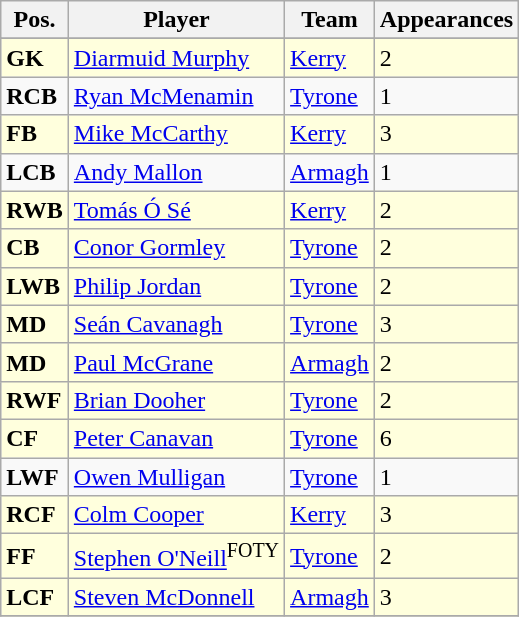<table class="wikitable">
<tr>
<th>Pos.</th>
<th>Player</th>
<th>Team</th>
<th>Appearances</th>
</tr>
<tr>
</tr>
<tr bgcolor=#FFFFDD>
<td><strong>GK</strong></td>
<td> <a href='#'>Diarmuid Murphy</a></td>
<td><a href='#'>Kerry</a></td>
<td>2</td>
</tr>
<tr>
<td><strong>RCB</strong></td>
<td> <a href='#'>Ryan McMenamin</a></td>
<td><a href='#'>Tyrone</a></td>
<td>1</td>
</tr>
<tr - bgcolor=#FFFFDD>
<td><strong>FB</strong></td>
<td> <a href='#'>Mike McCarthy</a></td>
<td><a href='#'>Kerry</a></td>
<td>3</td>
</tr>
<tr>
<td><strong>LCB</strong></td>
<td> <a href='#'>Andy Mallon</a></td>
<td><a href='#'>Armagh</a></td>
<td>1</td>
</tr>
<tr bgcolor=#FFFFDD>
<td><strong>RWB</strong></td>
<td> <a href='#'>Tomás Ó Sé</a></td>
<td><a href='#'>Kerry</a></td>
<td>2</td>
</tr>
<tr bgcolor=#FFFFDD>
<td><strong>CB</strong></td>
<td> <a href='#'>Conor Gormley</a></td>
<td><a href='#'>Tyrone</a></td>
<td>2</td>
</tr>
<tr bgcolor=#FFFFDD>
<td><strong>LWB</strong></td>
<td> <a href='#'>Philip Jordan</a></td>
<td><a href='#'>Tyrone</a></td>
<td>2</td>
</tr>
<tr bgcolor=#FFFFDD>
<td><strong>MD</strong></td>
<td> <a href='#'>Seán Cavanagh</a></td>
<td><a href='#'>Tyrone</a></td>
<td>3</td>
</tr>
<tr bgcolor=#FFFFDD>
<td><strong>MD</strong></td>
<td> <a href='#'>Paul McGrane</a></td>
<td><a href='#'>Armagh</a></td>
<td>2</td>
</tr>
<tr bgcolor=#FFFFDD>
<td><strong>RWF</strong></td>
<td> <a href='#'>Brian Dooher</a></td>
<td><a href='#'>Tyrone</a></td>
<td>2</td>
</tr>
<tr bgcolor=#FFFFDD>
<td><strong>CF</strong></td>
<td> <a href='#'>Peter Canavan</a></td>
<td><a href='#'>Tyrone</a></td>
<td>6</td>
</tr>
<tr>
<td><strong>LWF</strong></td>
<td> <a href='#'>Owen Mulligan</a></td>
<td><a href='#'>Tyrone</a></td>
<td>1</td>
</tr>
<tr bgcolor=#FFFFDD>
<td><strong>RCF</strong></td>
<td> <a href='#'>Colm Cooper</a></td>
<td><a href='#'>Kerry</a></td>
<td>3</td>
</tr>
<tr bgcolor=#FFFFDD>
<td><strong>FF</strong></td>
<td> <a href='#'>Stephen O'Neill</a><sup>FOTY</sup></td>
<td><a href='#'>Tyrone</a></td>
<td>2</td>
</tr>
<tr bgcolor=#FFFFDD>
<td><strong>LCF</strong></td>
<td> <a href='#'>Steven McDonnell</a></td>
<td><a href='#'>Armagh</a></td>
<td>3</td>
</tr>
<tr>
</tr>
</table>
